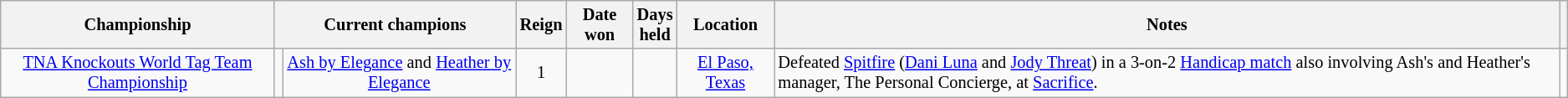<table class="wikitable" style="font-size: 85%;">
<tr>
<th>Championship</th>
<th colspan=2>Current champions</th>
<th>Reign</th>
<th>Date won</th>
<th>Days<br>held</th>
<th>Location</th>
<th>Notes</th>
<th class="unsortable"></th>
</tr>
<tr>
<td align="center"><a href='#'>TNA Knockouts World Tag Team Championship</a></td>
<td align="center"><br></td>
<td align="center"><a href='#'>Ash by Elegance</a> and <a href='#'>Heather by Elegance</a></td>
<td align="center">1</td>
<td align="center"></td>
<td align="center"></td>
<td align="center"><a href='#'>El Paso, Texas</a></td>
<td align=left>Defeated <a href='#'>Spitfire</a> (<a href='#'>Dani Luna</a> and <a href='#'>Jody Threat</a>) in a 3-on-2 <a href='#'>Handicap match</a> also involving Ash's and Heather's manager, The Personal Concierge, at <a href='#'>Sacrifice</a>.</td>
<td></td>
</tr>
</table>
